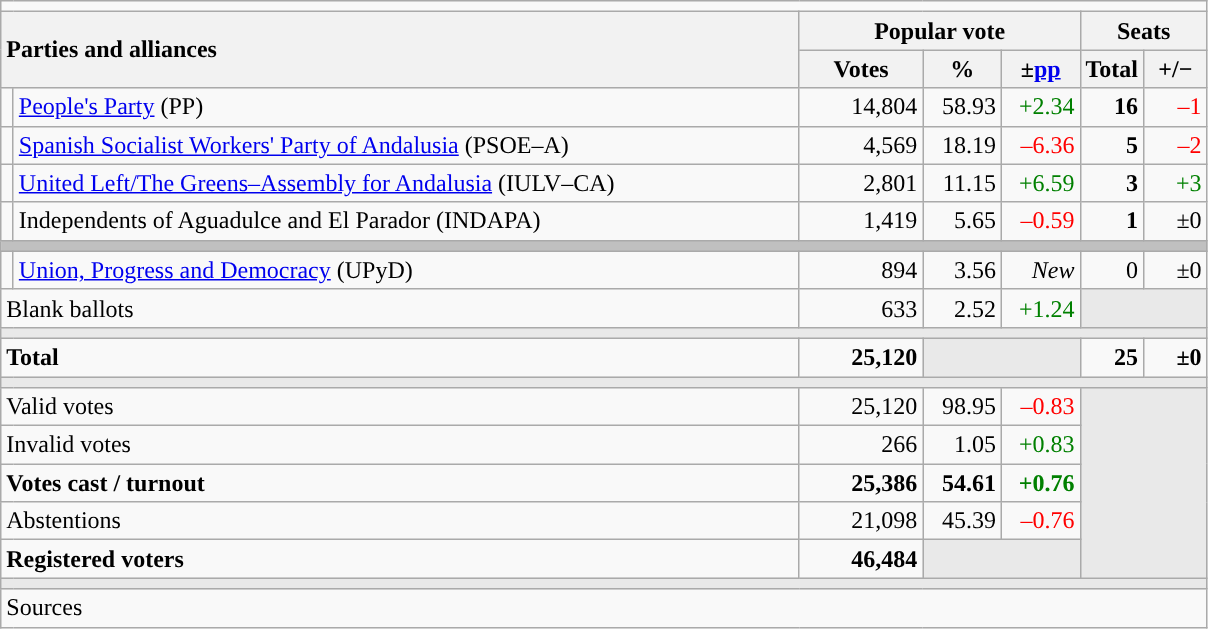<table class="wikitable" style="text-align:right;">
<tr>
<td colspan="7"></td>
</tr>
<tr>
<th style="text-align:left;" rowspan="2" colspan="2" width="525">Parties and alliances</th>
<th colspan="3">Popular vote</th>
<th colspan="2">Seats</th>
</tr>
<tr>
<th width="75">Votes</th>
<th width="45">%</th>
<th width="45">±<a href='#'>pp</a></th>
<th width="35">Total</th>
<th width="35">+/−</th>
</tr>
<tr>
<td width="1" style="color:inherit;background:"></td>
<td align="left"><a href='#'>People's Party</a> (PP)</td>
<td>14,804</td>
<td>58.93</td>
<td style="color:green;">+2.34</td>
<td><strong>16</strong></td>
<td style="color:red;">–1</td>
</tr>
<tr>
<td style="color:inherit;background:"></td>
<td align="left"><a href='#'>Spanish Socialist Workers' Party of Andalusia</a> (PSOE–A)</td>
<td>4,569</td>
<td>18.19</td>
<td style="color:red;">–6.36</td>
<td><strong>5</strong></td>
<td style="color:red;">–2</td>
</tr>
<tr>
<td style="color:inherit;background:"></td>
<td align="left"><a href='#'>United Left/The Greens–Assembly for Andalusia</a> (IULV–CA)</td>
<td>2,801</td>
<td>11.15</td>
<td style="color:green;">+6.59</td>
<td><strong>3</strong></td>
<td style="color:green;">+3</td>
</tr>
<tr>
<td style="color:inherit;background:"></td>
<td align="left">Independents of Aguadulce and El Parador (INDAPA)</td>
<td>1,419</td>
<td>5.65</td>
<td style="color:red;">–0.59</td>
<td><strong>1</strong></td>
<td>±0</td>
</tr>
<tr>
<td colspan="7" bgcolor="#C0C0C0"></td>
</tr>
<tr>
<td style="color:inherit;background:"></td>
<td align="left"><a href='#'>Union, Progress and Democracy</a> (UPyD)</td>
<td>894</td>
<td>3.56</td>
<td><em>New</em></td>
<td>0</td>
<td>±0</td>
</tr>
<tr>
<td align="left" colspan="2">Blank ballots</td>
<td>633</td>
<td>2.52</td>
<td style="color:green;">+1.24</td>
<td bgcolor="#E9E9E9" colspan="2"></td>
</tr>
<tr>
<td colspan="7" bgcolor="#E9E9E9"></td>
</tr>
<tr style="font-weight:bold;">
<td align="left" colspan="2">Total</td>
<td>25,120</td>
<td bgcolor="#E9E9E9" colspan="2"></td>
<td>25</td>
<td>±0</td>
</tr>
<tr>
<td colspan="7" bgcolor="#E9E9E9"></td>
</tr>
<tr>
<td align="left" colspan="2">Valid votes</td>
<td>25,120</td>
<td>98.95</td>
<td style="color:red;">–0.83</td>
<td bgcolor="#E9E9E9" colspan="2" rowspan="5"></td>
</tr>
<tr>
<td align="left" colspan="2">Invalid votes</td>
<td>266</td>
<td>1.05</td>
<td style="color:green;">+0.83</td>
</tr>
<tr style="font-weight:bold;">
<td align="left" colspan="2">Votes cast / turnout</td>
<td>25,386</td>
<td>54.61</td>
<td style="color:green;">+0.76</td>
</tr>
<tr>
<td align="left" colspan="2">Abstentions</td>
<td>21,098</td>
<td>45.39</td>
<td style="color:red;">–0.76</td>
</tr>
<tr style="font-weight:bold;">
<td align="left" colspan="2">Registered voters</td>
<td>46,484</td>
<td bgcolor="#E9E9E9" colspan="2"></td>
</tr>
<tr>
<td colspan="7" bgcolor="#E9E9E9"></td>
</tr>
<tr>
<td align="left" colspan="7">Sources</td>
</tr>
</table>
